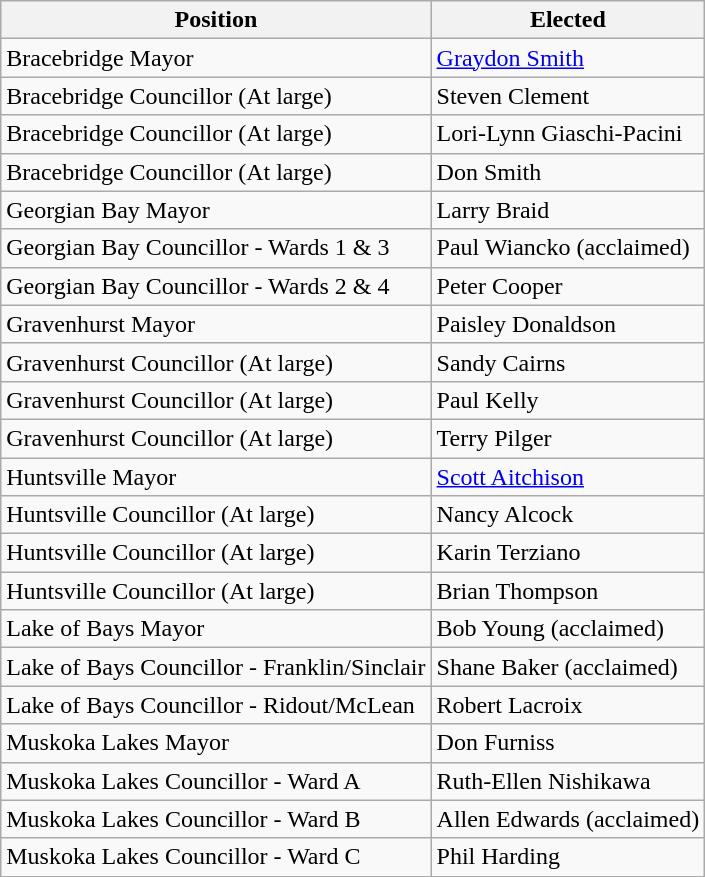<table class="wikitable">
<tr>
<th>Position</th>
<th>Elected</th>
</tr>
<tr>
<td>Bracebridge Mayor</td>
<td><a href='#'>Graydon Smith</a></td>
</tr>
<tr>
<td>Bracebridge Councillor (At large)</td>
<td>Steven Clement</td>
</tr>
<tr>
<td>Bracebridge Councillor (At large)</td>
<td>Lori-Lynn Giaschi-Pacini</td>
</tr>
<tr>
<td>Bracebridge Councillor (At large)</td>
<td>Don Smith</td>
</tr>
<tr>
<td>Georgian Bay Mayor</td>
<td>Larry Braid</td>
</tr>
<tr>
<td>Georgian Bay Councillor - Wards 1 & 3</td>
<td>Paul Wiancko (acclaimed)</td>
</tr>
<tr>
<td>Georgian Bay Councillor - Wards 2 & 4</td>
<td>Peter Cooper</td>
</tr>
<tr>
<td>Gravenhurst Mayor</td>
<td>Paisley Donaldson</td>
</tr>
<tr>
<td>Gravenhurst Councillor (At large)</td>
<td>Sandy Cairns</td>
</tr>
<tr>
<td>Gravenhurst Councillor (At large)</td>
<td>Paul Kelly</td>
</tr>
<tr>
<td>Gravenhurst Councillor (At large)</td>
<td>Terry Pilger</td>
</tr>
<tr>
<td>Huntsville Mayor</td>
<td><a href='#'>Scott Aitchison</a></td>
</tr>
<tr>
<td>Huntsville Councillor (At large)</td>
<td>Nancy Alcock</td>
</tr>
<tr>
<td>Huntsville Councillor (At large)</td>
<td>Karin Terziano</td>
</tr>
<tr>
<td>Huntsville Councillor (At large)</td>
<td>Brian Thompson</td>
</tr>
<tr>
<td>Lake of Bays Mayor</td>
<td>Bob Young (acclaimed)</td>
</tr>
<tr>
<td>Lake of Bays Councillor - Franklin/Sinclair</td>
<td>Shane Baker (acclaimed)</td>
</tr>
<tr>
<td>Lake of Bays Councillor - Ridout/McLean</td>
<td>Robert Lacroix</td>
</tr>
<tr>
<td>Muskoka Lakes Mayor</td>
<td>Don Furniss</td>
</tr>
<tr>
<td>Muskoka Lakes Councillor - Ward A</td>
<td>Ruth-Ellen Nishikawa</td>
</tr>
<tr>
<td>Muskoka Lakes Councillor - Ward B</td>
<td>Allen Edwards (acclaimed)</td>
</tr>
<tr>
<td>Muskoka Lakes Councillor - Ward C</td>
<td>Phil Harding</td>
</tr>
</table>
